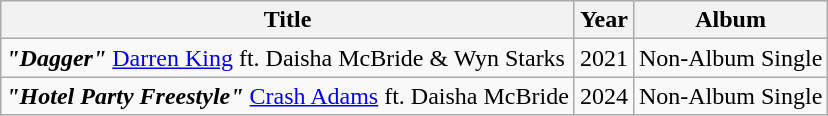<table class="wikitable">
<tr>
<th>Title</th>
<th>Year</th>
<th>Album</th>
</tr>
<tr>
<td><strong><em>"Dagger"</em></strong> <a href='#'>Darren King</a> ft. Daisha McBride & Wyn Starks</td>
<td>2021</td>
<td>Non-Album Single</td>
</tr>
<tr>
<td><strong><em>"Hotel Party Freestyle"</em></strong> <a href='#'>Crash Adams</a> ft. Daisha McBride</td>
<td>2024</td>
<td>Non-Album Single</td>
</tr>
</table>
